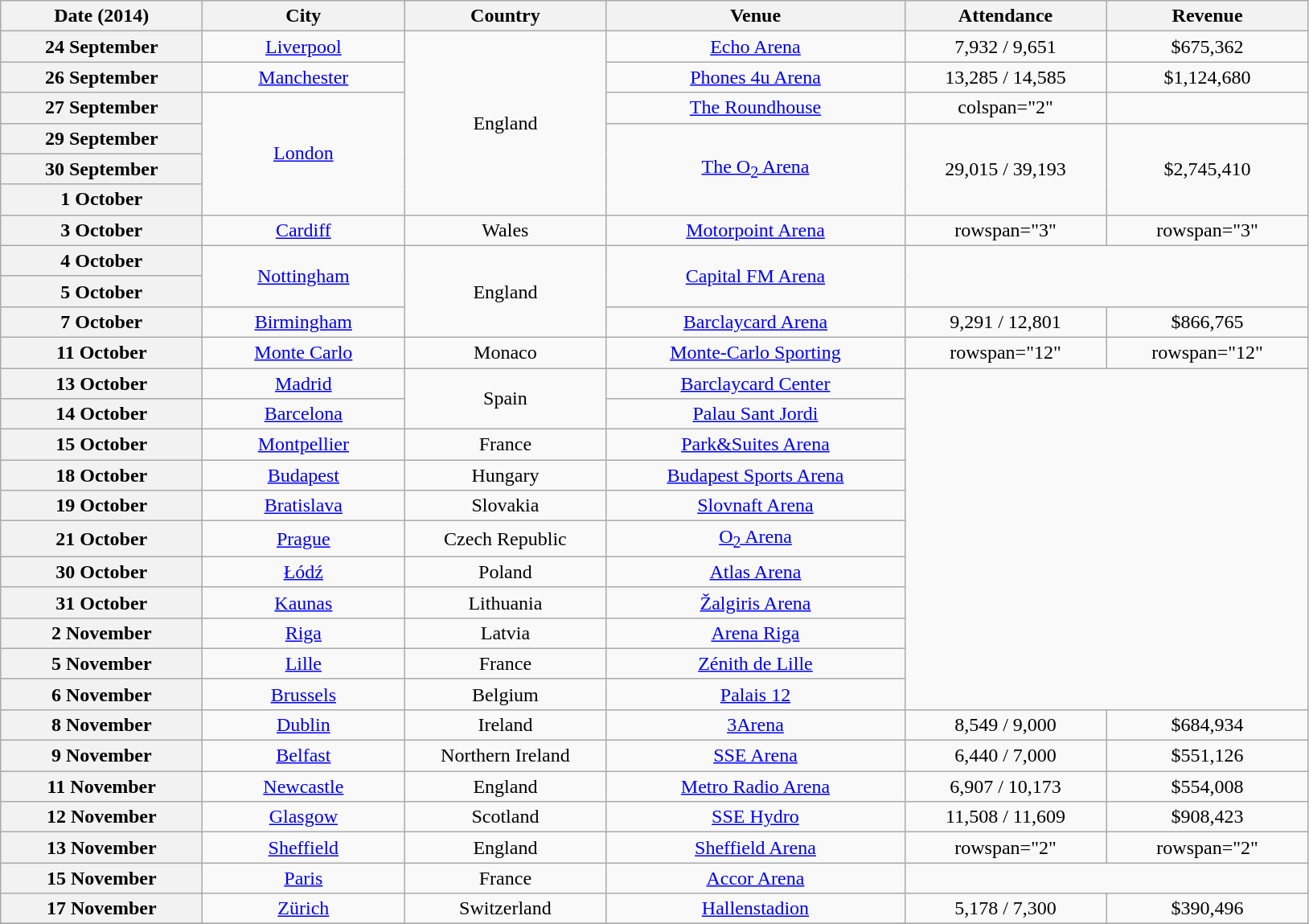<table class="wikitable plainrowheaders" style="text-align:center;">
<tr>
<th scope="col" style="width:10em;">Date (2014)</th>
<th scope="col" style="width:10em;">City</th>
<th scope="col" style="width:10em;">Country</th>
<th scope="col" style="width:15em;">Venue</th>
<th scope="col" style="width:10em;">Attendance</th>
<th scope="col" style="width:10em;">Revenue</th>
</tr>
<tr>
<th scope="row" style="text-align:center;">24 September</th>
<td><a href='#'>Liverpool</a></td>
<td rowspan="6">England</td>
<td><a href='#'>Echo Arena</a></td>
<td>7,932 / 9,651</td>
<td>$675,362</td>
</tr>
<tr>
<th scope="row" style="text-align:center;">26 September</th>
<td><a href='#'>Manchester</a></td>
<td><a href='#'>Phones 4u Arena</a></td>
<td>13,285 / 14,585</td>
<td>$1,124,680</td>
</tr>
<tr>
<th scope="row" style="text-align:center;">27 September </th>
<td rowspan="4"><a href='#'>London</a></td>
<td><a href='#'>The Roundhouse</a></td>
<td>colspan="2" </td>
</tr>
<tr>
<th scope="row" style="text-align:center;">29 September</th>
<td rowspan="3"><a href='#'>The O<sub>2</sub> Arena</a></td>
<td rowspan="3">29,015 / 39,193</td>
<td rowspan="3">$2,745,410</td>
</tr>
<tr>
<th scope="row" style="text-align:center;">30 September</th>
</tr>
<tr>
<th scope="row" style="text-align:center;">1 October</th>
</tr>
<tr>
<th scope="row" style="text-align:center;">3 October</th>
<td><a href='#'>Cardiff</a></td>
<td>Wales</td>
<td><a href='#'>Motorpoint Arena</a></td>
<td>rowspan="3" </td>
<td>rowspan="3" </td>
</tr>
<tr>
<th scope="row" style="text-align:center;">4 October</th>
<td rowspan="2"><a href='#'>Nottingham</a></td>
<td rowspan="3">England</td>
<td rowspan="2"><a href='#'>Capital FM Arena</a></td>
</tr>
<tr>
<th scope="row" style="text-align:center;">5 October</th>
</tr>
<tr>
<th scope="row" style="text-align:center;">7 October</th>
<td><a href='#'>Birmingham</a></td>
<td><a href='#'>Barclaycard Arena</a></td>
<td>9,291 / 12,801</td>
<td>$866,765</td>
</tr>
<tr>
<th scope="row" style="text-align:center;">11 October</th>
<td><a href='#'>Monte Carlo</a></td>
<td>Monaco</td>
<td><a href='#'>Monte-Carlo Sporting</a></td>
<td>rowspan="12" </td>
<td>rowspan="12" </td>
</tr>
<tr>
<th scope="row" style="text-align:center;">13 October</th>
<td><a href='#'>Madrid</a></td>
<td rowspan="2">Spain</td>
<td><a href='#'>Barclaycard Center</a></td>
</tr>
<tr>
<th scope="row" style="text-align:center;">14 October</th>
<td><a href='#'>Barcelona</a></td>
<td><a href='#'>Palau Sant Jordi</a></td>
</tr>
<tr>
<th scope="row" style="text-align:center;">15 October</th>
<td><a href='#'>Montpellier</a></td>
<td>France</td>
<td><a href='#'>Park&Suites Arena</a></td>
</tr>
<tr>
<th scope="row" style="text-align:center;">18 October</th>
<td><a href='#'>Budapest</a></td>
<td>Hungary</td>
<td><a href='#'>Budapest Sports Arena</a></td>
</tr>
<tr>
<th scope="row" style="text-align:center;">19 October</th>
<td><a href='#'>Bratislava</a></td>
<td>Slovakia</td>
<td><a href='#'>Slovnaft Arena</a></td>
</tr>
<tr>
<th scope="row" style="text-align:center;">21 October</th>
<td><a href='#'>Prague</a></td>
<td>Czech Republic</td>
<td><a href='#'>O<sub>2</sub> Arena</a></td>
</tr>
<tr>
<th scope="row" style="text-align:center;">30 October</th>
<td><a href='#'>Łódź</a></td>
<td>Poland</td>
<td><a href='#'>Atlas Arena</a></td>
</tr>
<tr>
<th scope="row" style="text-align:center;">31 October</th>
<td><a href='#'>Kaunas</a></td>
<td>Lithuania</td>
<td><a href='#'>Žalgiris Arena</a></td>
</tr>
<tr>
<th scope="row" style="text-align:center;">2 November</th>
<td><a href='#'>Riga</a></td>
<td>Latvia</td>
<td><a href='#'>Arena Riga</a></td>
</tr>
<tr>
<th scope="row" style="text-align:center;">5 November</th>
<td><a href='#'>Lille</a></td>
<td>France</td>
<td><a href='#'>Zénith de Lille</a></td>
</tr>
<tr>
<th scope="row" style="text-align:center;">6 November</th>
<td><a href='#'>Brussels</a></td>
<td>Belgium</td>
<td><a href='#'>Palais 12</a></td>
</tr>
<tr>
<th scope="row" style="text-align:center;">8 November</th>
<td><a href='#'>Dublin</a></td>
<td>Ireland</td>
<td><a href='#'>3Arena</a></td>
<td>8,549 / 9,000</td>
<td>$684,934</td>
</tr>
<tr>
<th scope="row" style="text-align:center;">9 November</th>
<td><a href='#'>Belfast</a></td>
<td>Northern Ireland</td>
<td><a href='#'>SSE Arena</a></td>
<td>6,440 / 7,000</td>
<td>$551,126</td>
</tr>
<tr>
<th scope="row" style="text-align:center;">11 November</th>
<td><a href='#'>Newcastle</a></td>
<td>England</td>
<td><a href='#'>Metro Radio Arena</a></td>
<td>6,907 / 10,173</td>
<td>$554,008</td>
</tr>
<tr>
<th scope="row" style="text-align:center;">12 November</th>
<td><a href='#'>Glasgow</a></td>
<td>Scotland</td>
<td><a href='#'>SSE Hydro</a></td>
<td>11,508 / 11,609</td>
<td>$908,423</td>
</tr>
<tr>
<th scope="row" style="text-align:center;">13 November</th>
<td><a href='#'>Sheffield</a></td>
<td>England</td>
<td><a href='#'>Sheffield Arena</a></td>
<td>rowspan="2" </td>
<td>rowspan="2" </td>
</tr>
<tr>
<th scope="row" style="text-align:center;">15 November</th>
<td><a href='#'>Paris</a></td>
<td>France</td>
<td><a href='#'>Accor Arena</a></td>
</tr>
<tr>
<th scope="row" style="text-align:center;">17 November</th>
<td><a href='#'>Zürich</a></td>
<td>Switzerland</td>
<td><a href='#'>Hallenstadion</a></td>
<td>5,178 / 7,300</td>
<td>$390,496</td>
</tr>
<tr>
</tr>
</table>
